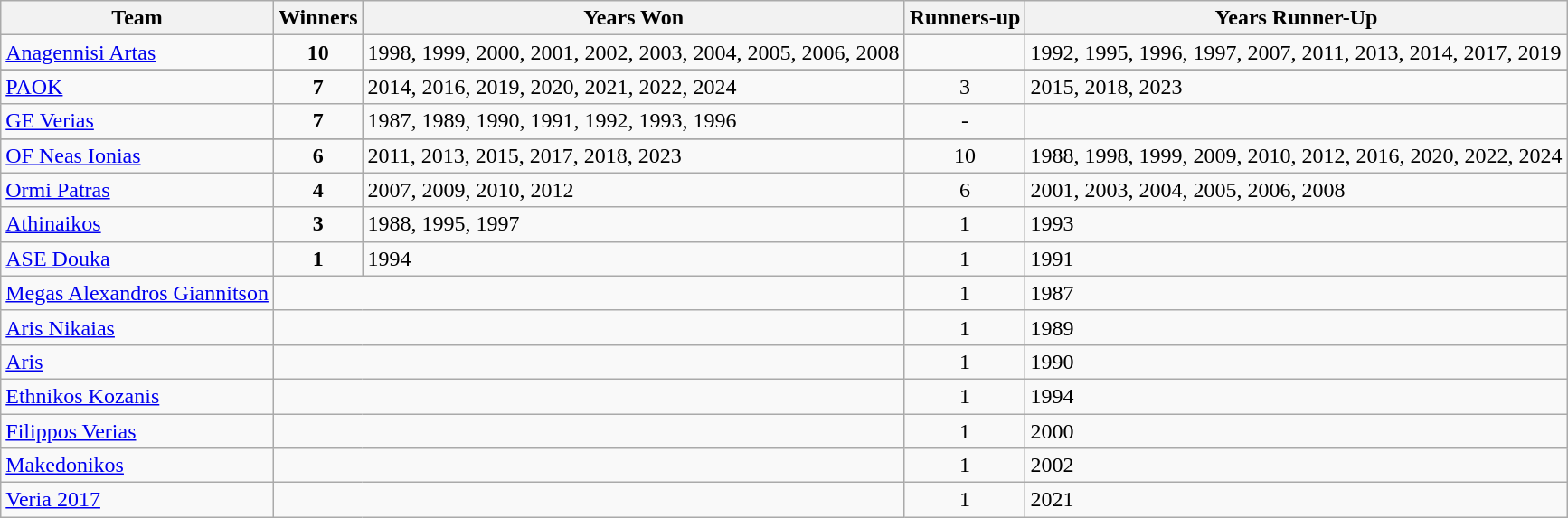<table class="wikitable">
<tr>
<th>Team</th>
<th>Winners</th>
<th>Years Won</th>
<th>Runners-up</th>
<th>Years Runner-Up</th>
</tr>
<tr align=left>
<td><a href='#'>Anagennisi Artas</a></td>
<td style="text-align:center"><strong>10</strong></td>
<td>1998, 1999, 2000, 2001, 2002, 2003, 2004, 2005, 2006, 2008</td>
<td></td>
<td>1992, 1995, 1996, 1997, 2007, 2011, 2013, 2014, 2017, 2019</td>
</tr>
<tr>
</tr>
<tr align=left>
<td><a href='#'>PAOK</a></td>
<td style="text-align:center"><strong>7</strong></td>
<td>2014, 2016, 2019, 2020, 2021, 2022, 2024</td>
<td style="text-align:center">3</td>
<td>2015, 2018, 2023</td>
</tr>
<tr>
<td><a href='#'>GE Verias</a></td>
<td style="text-align:center"><strong>7</strong></td>
<td>1987, 1989, 1990, 1991, 1992, 1993, 1996</td>
<td style="text-align:center">-</td>
</tr>
<tr>
</tr>
<tr align=left>
<td><a href='#'>OF Neas Ionias</a></td>
<td style="text-align:center"><strong>6</strong></td>
<td>2011, 2013, 2015, 2017, 2018, 2023</td>
<td style="text-align:center">10</td>
<td>1988, 1998, 1999, 2009, 2010, 2012, 2016, 2020, 2022, 2024</td>
</tr>
<tr>
<td><a href='#'>Ormi Patras</a></td>
<td style="text-align:center"><strong>4</strong></td>
<td>2007, 2009, 2010, 2012</td>
<td style="text-align:center">6</td>
<td>2001, 2003, 2004, 2005, 2006, 2008</td>
</tr>
<tr>
<td><a href='#'>Athinaikos</a></td>
<td style="text-align:center"><strong>3</strong></td>
<td>1988, 1995, 1997</td>
<td style="text-align:center">1</td>
<td>1993</td>
</tr>
<tr align=left>
<td><a href='#'>ASE Douka</a></td>
<td style="text-align:center"><strong>1</strong></td>
<td>1994</td>
<td style="text-align:center">1</td>
<td>1991</td>
</tr>
<tr>
<td><a href='#'>Megas Alexandros Giannitson</a></td>
<td colspan="2"></td>
<td style="text-align:center">1</td>
<td>1987</td>
</tr>
<tr align=left>
<td><a href='#'>Aris Nikaias</a></td>
<td colspan="2"></td>
<td style="text-align:center">1</td>
<td>1989</td>
</tr>
<tr>
<td><a href='#'>Aris</a></td>
<td colspan="2"></td>
<td style="text-align:center">1</td>
<td>1990</td>
</tr>
<tr align=left>
<td><a href='#'>Ethnikos Kozanis</a></td>
<td colspan="2"></td>
<td style="text-align:center">1</td>
<td>1994</td>
</tr>
<tr>
<td><a href='#'>Filippos Verias</a></td>
<td colspan="2"></td>
<td style="text-align:center">1</td>
<td>2000</td>
</tr>
<tr align=left>
<td><a href='#'>Makedonikos</a></td>
<td colspan="2"></td>
<td style="text-align:center">1</td>
<td>2002</td>
</tr>
<tr>
<td><a href='#'>Veria 2017</a></td>
<td colspan="2"></td>
<td style="text-align:center">1</td>
<td>2021</td>
</tr>
</table>
